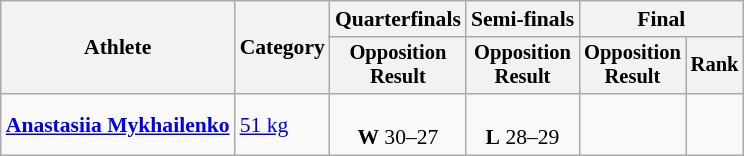<table class="wikitable" style="text-align:center; font-size:90%">
<tr>
<th rowspan=2>Athlete</th>
<th rowspan=2>Category</th>
<th>Quarterfinals</th>
<th>Semi-finals</th>
<th colspan=2>Final</th>
</tr>
<tr style="font-size:95%">
<th>Opposition<br>Result</th>
<th>Opposition<br>Result</th>
<th>Opposition<br>Result</th>
<th>Rank</th>
</tr>
<tr>
<td align=left><strong><a href='#'>Anastasiia Mykhailenko</a></strong></td>
<td align=left><a href='#'>51 kg</a></td>
<td><br><strong>W</strong> 30–27</td>
<td><br><strong>L</strong> 28–29</td>
<td></td>
<td></td>
</tr>
</table>
